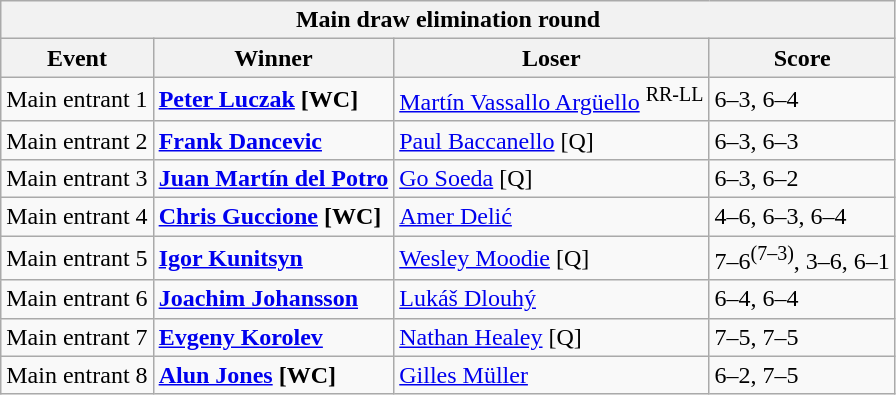<table class="wikitable">
<tr>
<th colspan=4><strong>Main draw elimination round</strong></th>
</tr>
<tr>
<th>Event</th>
<th>Winner</th>
<th>Loser</th>
<th>Score</th>
</tr>
<tr>
<td>Main entrant 1</td>
<td><strong> <a href='#'>Peter Luczak</a> [WC]</strong></td>
<td> <a href='#'>Martín Vassallo Argüello</a> <sup>RR-LL</sup></td>
<td>6–3, 6–4</td>
</tr>
<tr>
<td>Main entrant 2</td>
<td><strong> <a href='#'>Frank Dancevic</a></strong></td>
<td> <a href='#'>Paul Baccanello</a> [Q]</td>
<td>6–3, 6–3</td>
</tr>
<tr>
<td>Main entrant 3</td>
<td><strong> <a href='#'>Juan Martín del Potro</a></strong></td>
<td> <a href='#'>Go Soeda</a> [Q]</td>
<td>6–3, 6–2</td>
</tr>
<tr>
<td>Main entrant 4</td>
<td><strong> <a href='#'>Chris Guccione</a> [WC]</strong></td>
<td> <a href='#'>Amer Delić</a></td>
<td>4–6, 6–3, 6–4</td>
</tr>
<tr>
<td>Main entrant 5</td>
<td><strong> <a href='#'>Igor Kunitsyn</a></strong></td>
<td> <a href='#'>Wesley Moodie</a> [Q]</td>
<td>7–6<sup>(7–3)</sup>, 3–6, 6–1</td>
</tr>
<tr>
<td>Main entrant 6</td>
<td><strong> <a href='#'>Joachim Johansson</a></strong></td>
<td> <a href='#'>Lukáš Dlouhý</a></td>
<td>6–4, 6–4</td>
</tr>
<tr>
<td>Main entrant 7</td>
<td><strong> <a href='#'>Evgeny Korolev</a></strong></td>
<td> <a href='#'>Nathan Healey</a> [Q]</td>
<td>7–5, 7–5</td>
</tr>
<tr>
<td>Main entrant 8</td>
<td><strong> <a href='#'>Alun Jones</a> [WC]</strong></td>
<td> <a href='#'>Gilles Müller</a></td>
<td>6–2, 7–5</td>
</tr>
</table>
